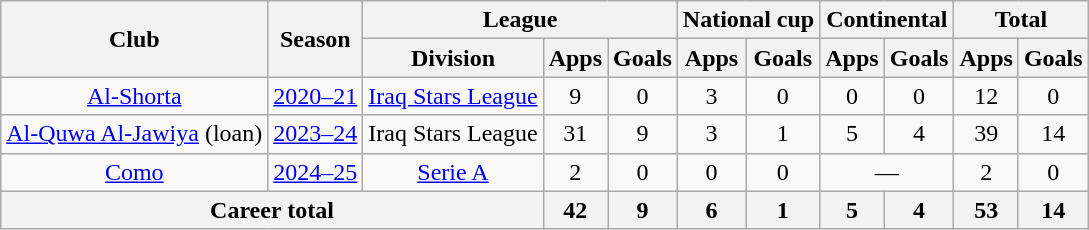<table class=wikitable style=text-align:center>
<tr>
<th rowspan="2">Club</th>
<th rowspan="2">Season</th>
<th colspan="3">League</th>
<th colspan="2">National cup</th>
<th colspan="2">Continental</th>
<th colspan="2">Total</th>
</tr>
<tr>
<th>Division</th>
<th>Apps</th>
<th>Goals</th>
<th>Apps</th>
<th>Goals</th>
<th>Apps</th>
<th>Goals</th>
<th>Apps</th>
<th>Goals</th>
</tr>
<tr>
<td><a href='#'>Al-Shorta</a></td>
<td><a href='#'>2020–21</a></td>
<td><a href='#'>Iraq Stars League</a></td>
<td>9</td>
<td>0</td>
<td>3</td>
<td>0</td>
<td>0</td>
<td>0</td>
<td>12</td>
<td>0</td>
</tr>
<tr>
<td><a href='#'>Al-Quwa Al-Jawiya</a> (loan)</td>
<td><a href='#'>2023–24</a></td>
<td>Iraq Stars League</td>
<td>31</td>
<td>9</td>
<td>3</td>
<td>1</td>
<td>5</td>
<td>4</td>
<td>39</td>
<td>14</td>
</tr>
<tr>
<td><a href='#'>Como</a></td>
<td><a href='#'>2024–25</a></td>
<td><a href='#'>Serie A</a></td>
<td>2</td>
<td>0</td>
<td>0</td>
<td>0</td>
<td colspan="2">—</td>
<td>2</td>
<td>0</td>
</tr>
<tr>
<th colspan="3">Career total</th>
<th>42</th>
<th>9</th>
<th>6</th>
<th>1</th>
<th>5</th>
<th>4</th>
<th>53</th>
<th>14</th>
</tr>
</table>
